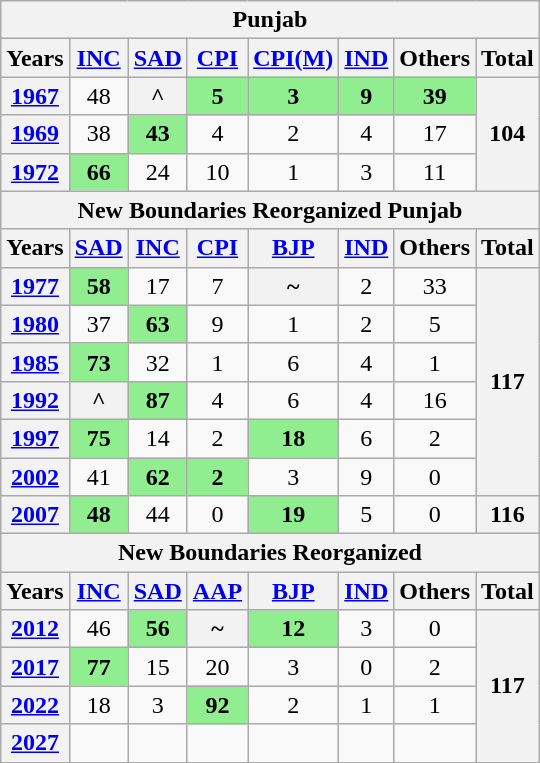<table class="wikitable" style="text-align:center">
<tr>
<th colspan="8">Punjab</th>
</tr>
<tr>
<th>Years</th>
<th><a href='#'>INC</a></th>
<th><a href='#'>SAD</a></th>
<th><a href='#'>CPI</a></th>
<th><a href='#'>CPI(M)</a></th>
<th><a href='#'>IND</a></th>
<th>Others</th>
<th>Total</th>
</tr>
<tr>
<th><a href='#'>1967</a></th>
<td>48</td>
<th>^</th>
<td bgcolor=lightgreen><strong>5</strong></td>
<td bgcolor=lightgreen><strong>3</strong></td>
<td bgcolor=lightgreen><strong>9</strong></td>
<td bgcolor=lightgreen><strong>39</strong></td>
<th rowspan=3>104</th>
</tr>
<tr>
<th><a href='#'>1969</a></th>
<td>38</td>
<td bgcolor=lightgreen><strong>43</strong></td>
<td>4</td>
<td>2</td>
<td>4</td>
<td>17</td>
</tr>
<tr>
<th><a href='#'>1972</a></th>
<td bgcolor=lightgreen><strong>66</strong></td>
<td>24</td>
<td>10</td>
<td>1</td>
<td>3</td>
<td>11</td>
</tr>
<tr>
<th colspan="8">New Boundaries Reorganized Punjab</th>
</tr>
<tr>
<th>Years</th>
<th><a href='#'>SAD</a></th>
<th><a href='#'>INC</a></th>
<th><a href='#'>CPI</a></th>
<th><a href='#'>BJP</a></th>
<th><a href='#'>IND</a></th>
<th>Others</th>
<th>Total</th>
</tr>
<tr>
<th><a href='#'>1977</a></th>
<td bgcolor="lightgreen"><strong>58</strong></td>
<td>17</td>
<td>7</td>
<th>~</th>
<td>2</td>
<td>33</td>
<th rowspan="6">117</th>
</tr>
<tr>
<th><a href='#'>1980</a></th>
<td>37</td>
<td bgcolor="lightgreen"><strong>63</strong></td>
<td>9</td>
<td>1</td>
<td>2</td>
<td>5</td>
</tr>
<tr>
<th><a href='#'>1985</a></th>
<td bgcolor="lightgreen"><strong>73</strong></td>
<td>32</td>
<td>1</td>
<td>6</td>
<td>4</td>
<td>1</td>
</tr>
<tr>
<th><a href='#'>1992</a></th>
<th>^</th>
<td bgcolor="lightgreen"><strong>87</strong></td>
<td>4</td>
<td>6</td>
<td>4</td>
<td>16</td>
</tr>
<tr>
<th><a href='#'>1997</a></th>
<td bgcolor="lightgreen"><strong>75</strong></td>
<td>14</td>
<td>2</td>
<td bgcolor="lightgreen"><strong>18</strong></td>
<td>6</td>
<td>2</td>
</tr>
<tr>
<th><a href='#'>2002</a></th>
<td>41</td>
<td bgcolor="lightgreen"><strong>62</strong></td>
<td bgcolor="lightgreen"><strong>2</strong></td>
<td>3</td>
<td>9</td>
<td>0</td>
</tr>
<tr>
<th><a href='#'>2007</a></th>
<td bgcolor="lightgreen"><strong>48</strong></td>
<td>44</td>
<td>0</td>
<td bgcolor="lightgreen"><strong>19</strong></td>
<td>5</td>
<td>0</td>
<th>116</th>
</tr>
<tr>
<th colspan="8">New Boundaries Reorganized</th>
</tr>
<tr>
<th>Years</th>
<th><a href='#'>INC</a></th>
<th><a href='#'>SAD</a></th>
<th><a href='#'>AAP</a></th>
<th><a href='#'>BJP</a></th>
<th><a href='#'>IND</a></th>
<th>Others</th>
<th>Total</th>
</tr>
<tr>
<th><a href='#'>2012</a></th>
<td>46</td>
<td bgcolor="lightgreen"><strong>56</strong></td>
<th>~</th>
<td bgcolor="lightgreen"><strong>12</strong></td>
<td>3</td>
<td>0</td>
<th rowspan="4">117</th>
</tr>
<tr>
<th><a href='#'>2017</a></th>
<td bgcolor=lightgreen><strong>77</strong></td>
<td>15</td>
<td>20</td>
<td>3</td>
<td>0</td>
<td>2</td>
</tr>
<tr>
<th><a href='#'>2022</a></th>
<td>18</td>
<td>3</td>
<td bgcolor=lightgreen><strong>92</strong></td>
<td>2</td>
<td>1</td>
<td>1</td>
</tr>
<tr>
<th><a href='#'>2027</a></th>
<td></td>
<td></td>
<td></td>
<td></td>
<td></td>
<td></td>
</tr>
</table>
